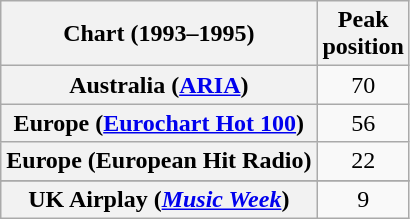<table class="wikitable sortable plainrowheaders" style="text-align:center">
<tr>
<th>Chart (1993–1995)</th>
<th>Peak<br>position</th>
</tr>
<tr>
<th scope="row">Australia (<a href='#'>ARIA</a>)</th>
<td>70</td>
</tr>
<tr>
<th scope="row">Europe (<a href='#'>Eurochart Hot 100</a>)</th>
<td>56</td>
</tr>
<tr>
<th scope="row">Europe (European Hit Radio)</th>
<td>22</td>
</tr>
<tr>
</tr>
<tr>
</tr>
<tr>
</tr>
<tr>
<th scope="row">UK Airplay (<em><a href='#'>Music Week</a></em>)</th>
<td>9</td>
</tr>
</table>
